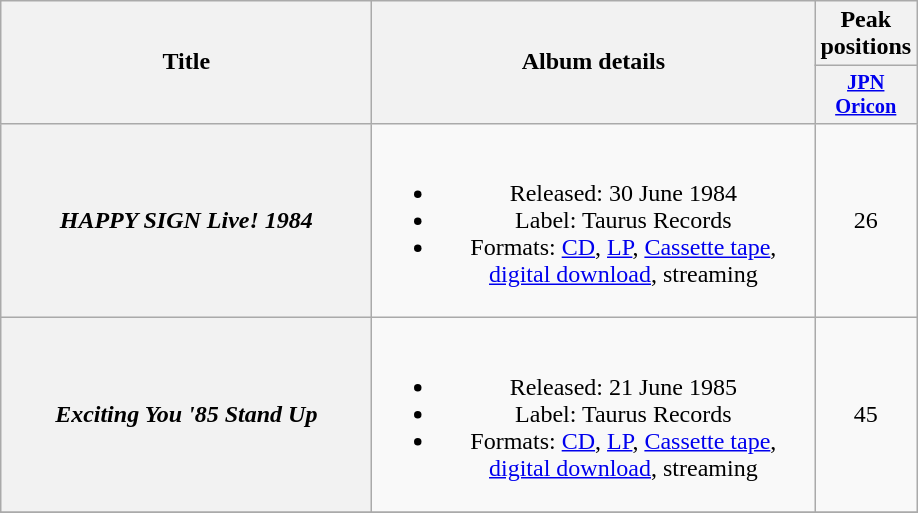<table class="wikitable plainrowheaders" style="text-align:center;">
<tr>
<th style="width:15em;" rowspan="2">Title</th>
<th style="width:18em;" rowspan="2">Album details</th>
<th colspan="1">Peak positions</th>
</tr>
<tr>
<th style="width:3em;font-size:85%"><a href='#'>JPN<br>Oricon</a><br></th>
</tr>
<tr>
<th scope="row"><em>HAPPY SIGN Live! 1984</em></th>
<td><br><ul><li>Released: 30 June 1984</li><li>Label: Taurus Records</li><li>Formats: <a href='#'>CD</a>, <a href='#'>LP</a>, <a href='#'>Cassette tape</a>, <a href='#'>digital download</a>, streaming</li></ul></td>
<td>26</td>
</tr>
<tr>
<th scope="row"><em>Exciting You '85 Stand Up</em></th>
<td><br><ul><li>Released: 21 June 1985</li><li>Label: Taurus Records</li><li>Formats: <a href='#'>CD</a>, <a href='#'>LP</a>, <a href='#'>Cassette tape</a>, <a href='#'>digital download</a>, streaming</li></ul></td>
<td>45</td>
</tr>
<tr>
</tr>
</table>
